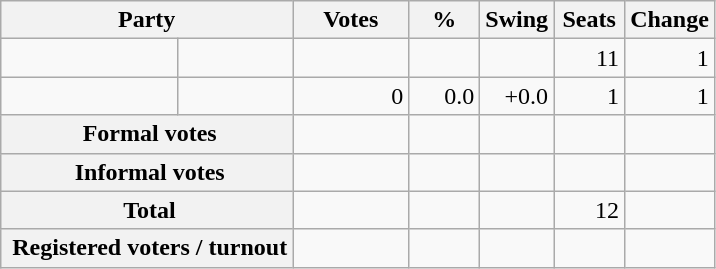<table class="wikitable" style="text-align:right; margin-bottom:0">
<tr>
<th style="width:10px" colspan=3>Party</th>
<th style="width:70px;">Votes</th>
<th style="width:40px;">%</th>
<th style="width:40px;">Swing</th>
<th style="width:40px;">Seats</th>
<th style="width:40px;">Change</th>
</tr>
<tr>
<td> </td>
<td style="text-align:left;" colspan="2"></td>
<td></td>
<td></td>
<td></td>
<td>11</td>
<td> 1</td>
</tr>
<tr>
<td> </td>
<td style="text-align:left;" colspan="2"></td>
<td>0</td>
<td>0.0</td>
<td>+0.0</td>
<td>1</td>
<td> 1</td>
</tr>
<tr>
<th colspan="3" rowspan="1"> Formal votes</th>
<td></td>
<td></td>
<td></td>
<td></td>
<td></td>
</tr>
<tr>
<th colspan="3" rowspan="1"> Informal votes</th>
<td></td>
<td></td>
<td></td>
<td></td>
<td></td>
</tr>
<tr>
<th colspan="3" rowspan="1"> <strong>Total </strong></th>
<td></td>
<td></td>
<td></td>
<td>12</td>
<td></td>
</tr>
<tr>
<th colspan="3" rowspan="1"> Registered voters / turnout</th>
<td></td>
<td></td>
<td></td>
<td></td>
<td></td>
</tr>
</table>
